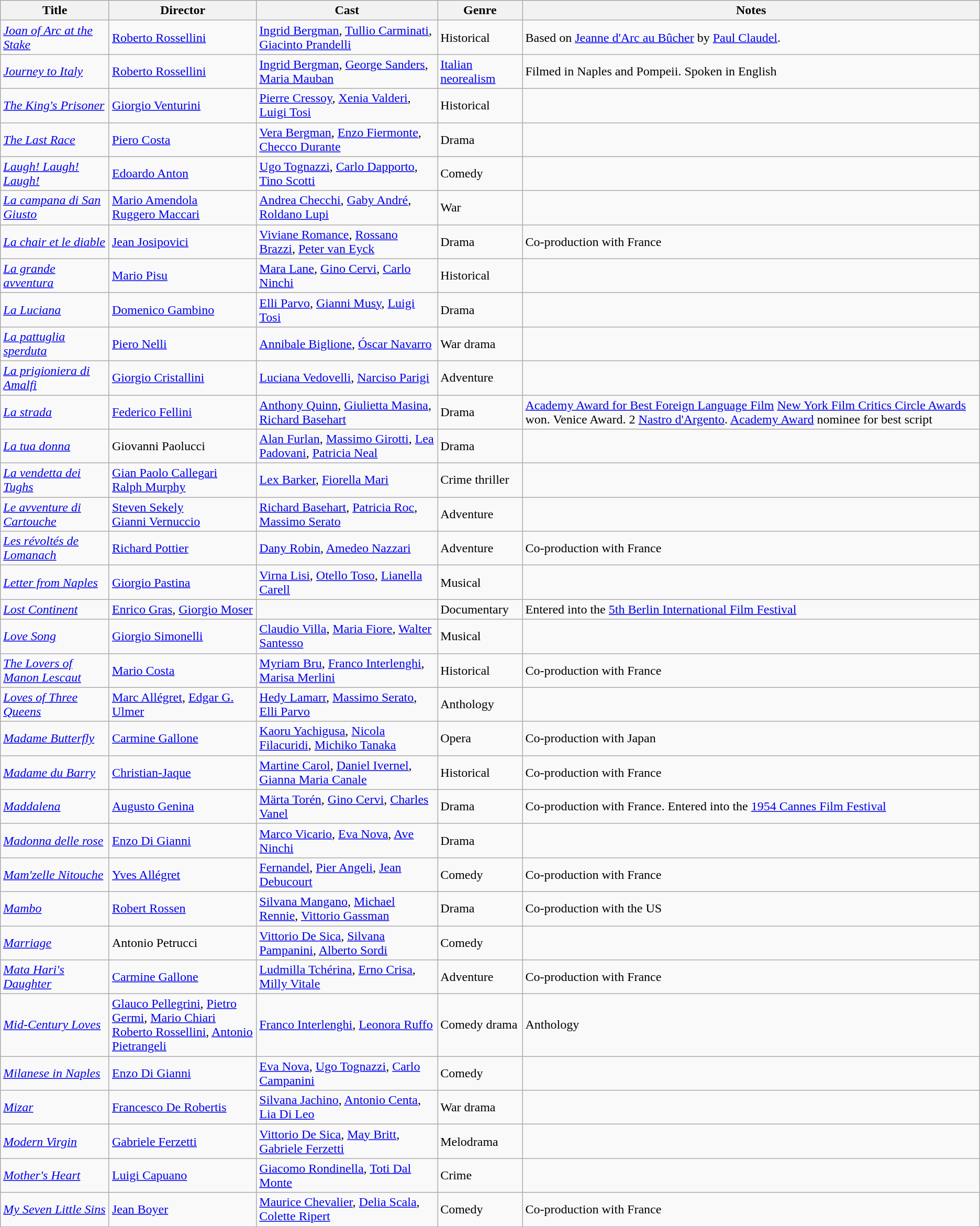<table class="wikitable">
<tr>
<th>Title</th>
<th>Director</th>
<th>Cast</th>
<th>Genre</th>
<th>Notes</th>
</tr>
<tr>
<td><em><a href='#'>Joan of Arc at the Stake</a></em></td>
<td><a href='#'>Roberto Rossellini</a></td>
<td><a href='#'>Ingrid Bergman</a>, <a href='#'>Tullio Carminati</a>, <a href='#'>Giacinto Prandelli </a></td>
<td>Historical</td>
<td>Based on <a href='#'>Jeanne d'Arc au Bûcher</a> by <a href='#'>Paul Claudel</a>.</td>
</tr>
<tr>
<td><em><a href='#'>Journey to Italy</a></em></td>
<td><a href='#'>Roberto Rossellini</a></td>
<td><a href='#'>Ingrid Bergman</a>, <a href='#'>George Sanders</a>, <a href='#'>Maria Mauban</a></td>
<td><a href='#'>Italian neorealism</a></td>
<td>Filmed in Naples and Pompeii. Spoken in English</td>
</tr>
<tr>
<td><em><a href='#'>The King's Prisoner</a></em></td>
<td><a href='#'>Giorgio Venturini</a></td>
<td><a href='#'>Pierre Cressoy</a>, <a href='#'>Xenia Valderi</a>, <a href='#'>Luigi Tosi</a></td>
<td>Historical</td>
<td></td>
</tr>
<tr>
<td><em><a href='#'>The Last Race</a></em></td>
<td><a href='#'>Piero Costa</a></td>
<td><a href='#'>Vera Bergman</a>, <a href='#'>Enzo Fiermonte</a>, <a href='#'>Checco Durante</a></td>
<td>Drama</td>
<td></td>
</tr>
<tr>
<td><em><a href='#'>Laugh! Laugh! Laugh!</a></em></td>
<td><a href='#'>Edoardo Anton</a></td>
<td><a href='#'>Ugo Tognazzi</a>, <a href='#'>Carlo Dapporto</a>, <a href='#'>Tino Scotti</a></td>
<td>Comedy</td>
<td></td>
</tr>
<tr>
<td><em><a href='#'>La campana di San Giusto</a></em></td>
<td><a href='#'>Mario Amendola</a><br><a href='#'>Ruggero Maccari</a></td>
<td><a href='#'>Andrea Checchi</a>, <a href='#'>Gaby André</a>, <a href='#'>Roldano Lupi</a></td>
<td>War</td>
<td></td>
</tr>
<tr>
<td><em><a href='#'>La chair et le diable</a></em></td>
<td><a href='#'>Jean Josipovici</a></td>
<td><a href='#'>Viviane Romance</a>, <a href='#'>Rossano Brazzi</a>, <a href='#'>Peter van Eyck</a></td>
<td>Drama</td>
<td>Co-production with France</td>
</tr>
<tr>
<td><em><a href='#'>La grande avventura</a></em></td>
<td><a href='#'>Mario Pisu</a></td>
<td><a href='#'>Mara Lane</a>, <a href='#'>Gino Cervi</a>, <a href='#'>Carlo Ninchi</a></td>
<td>Historical</td>
<td></td>
</tr>
<tr>
<td><em><a href='#'>La Luciana</a></em></td>
<td><a href='#'>Domenico Gambino</a></td>
<td><a href='#'>Elli Parvo</a>, <a href='#'>Gianni Musy</a>, <a href='#'>Luigi Tosi</a></td>
<td>Drama</td>
<td></td>
</tr>
<tr>
<td><em><a href='#'>La pattuglia sperduta</a></em></td>
<td><a href='#'>Piero Nelli</a></td>
<td><a href='#'>Annibale Biglione</a>, <a href='#'>Óscar Navarro</a></td>
<td>War drama</td>
<td></td>
</tr>
<tr>
<td><em><a href='#'>La prigioniera di Amalfi</a></em></td>
<td><a href='#'>Giorgio Cristallini</a></td>
<td><a href='#'>Luciana Vedovelli</a>, <a href='#'>Narciso Parigi</a></td>
<td>Adventure</td>
<td></td>
</tr>
<tr>
<td><em><a href='#'>La strada</a></em></td>
<td><a href='#'>Federico Fellini</a></td>
<td><a href='#'>Anthony Quinn</a>, <a href='#'>Giulietta Masina</a>, <a href='#'>Richard Basehart</a></td>
<td>Drama</td>
<td><a href='#'>Academy Award for Best Foreign Language Film</a> <a href='#'>New York Film Critics Circle Awards</a> won. Venice Award. 2 <a href='#'>Nastro d'Argento</a>. <a href='#'>Academy Award</a> nominee for best script</td>
</tr>
<tr>
<td><em><a href='#'>La tua donna</a></em></td>
<td>Giovanni Paolucci</td>
<td><a href='#'>Alan Furlan</a>, <a href='#'>Massimo Girotti</a>, <a href='#'>Lea Padovani</a>, <a href='#'>Patricia Neal</a></td>
<td>Drama</td>
<td></td>
</tr>
<tr>
<td><em><a href='#'>La vendetta dei Tughs</a></em></td>
<td><a href='#'>Gian Paolo Callegari</a><br><a href='#'>Ralph Murphy</a></td>
<td><a href='#'>Lex Barker</a>, <a href='#'>Fiorella Mari</a></td>
<td>Crime thriller</td>
<td></td>
</tr>
<tr>
<td><em><a href='#'>Le avventure di Cartouche</a></em></td>
<td><a href='#'>Steven Sekely</a><br><a href='#'>Gianni Vernuccio</a></td>
<td><a href='#'>Richard Basehart</a>, <a href='#'>Patricia Roc</a>, <a href='#'>Massimo Serato</a></td>
<td>Adventure</td>
<td></td>
</tr>
<tr>
<td><em><a href='#'>Les révoltés de Lomanach</a></em></td>
<td><a href='#'>Richard Pottier</a></td>
<td><a href='#'>Dany Robin</a>, <a href='#'>Amedeo Nazzari</a></td>
<td>Adventure</td>
<td>Co-production with France</td>
</tr>
<tr>
<td><em><a href='#'>Letter from Naples</a></em></td>
<td><a href='#'>Giorgio Pastina</a></td>
<td><a href='#'>Virna Lisi</a>, <a href='#'>Otello Toso</a>, <a href='#'>Lianella Carell</a></td>
<td>Musical</td>
<td></td>
</tr>
<tr>
<td><em><a href='#'>Lost Continent</a></em></td>
<td><a href='#'>Enrico Gras</a>, <a href='#'>Giorgio Moser</a></td>
<td></td>
<td>Documentary</td>
<td>Entered into the <a href='#'>5th Berlin International Film Festival</a></td>
</tr>
<tr>
<td><em><a href='#'>Love Song</a></em></td>
<td><a href='#'>Giorgio Simonelli</a></td>
<td><a href='#'>Claudio Villa</a>, <a href='#'>Maria Fiore</a>, <a href='#'>Walter Santesso</a></td>
<td>Musical</td>
<td></td>
</tr>
<tr>
<td><em><a href='#'>The Lovers of Manon Lescaut</a></em></td>
<td><a href='#'>Mario Costa</a></td>
<td><a href='#'>Myriam Bru</a>, <a href='#'>Franco Interlenghi</a>, <a href='#'>Marisa Merlini</a></td>
<td>Historical</td>
<td>Co-production with France</td>
</tr>
<tr>
<td><em><a href='#'>Loves of Three Queens</a></em></td>
<td><a href='#'>Marc Allégret</a>, <a href='#'>Edgar G. Ulmer</a></td>
<td><a href='#'>Hedy Lamarr</a>, <a href='#'>Massimo Serato</a>, <a href='#'>Elli Parvo</a></td>
<td>Anthology</td>
<td></td>
</tr>
<tr>
<td><em><a href='#'>Madame Butterfly</a></em></td>
<td><a href='#'>Carmine Gallone</a></td>
<td><a href='#'>Kaoru Yachigusa</a>, <a href='#'>Nicola Filacuridi</a>, <a href='#'>Michiko Tanaka</a></td>
<td>Opera</td>
<td>Co-production with Japan</td>
</tr>
<tr>
<td><em><a href='#'>Madame du Barry</a></em></td>
<td><a href='#'>Christian-Jaque</a></td>
<td><a href='#'>Martine Carol</a>, <a href='#'>Daniel Ivernel</a>, <a href='#'>Gianna Maria Canale</a></td>
<td>Historical</td>
<td>Co-production with France</td>
</tr>
<tr>
<td><em><a href='#'>Maddalena</a></em></td>
<td><a href='#'>Augusto Genina</a></td>
<td><a href='#'>Märta Torén</a>, <a href='#'>Gino Cervi</a>, <a href='#'>Charles Vanel</a></td>
<td>Drama</td>
<td>Co-production with France. Entered into the <a href='#'>1954 Cannes Film Festival</a></td>
</tr>
<tr>
<td><em><a href='#'>Madonna delle rose</a></em></td>
<td><a href='#'>Enzo Di Gianni</a></td>
<td><a href='#'>Marco Vicario</a>, <a href='#'>Eva Nova</a>, <a href='#'>Ave Ninchi</a></td>
<td>Drama</td>
<td></td>
</tr>
<tr>
<td><em><a href='#'>Mam'zelle Nitouche</a></em></td>
<td><a href='#'>Yves Allégret</a></td>
<td><a href='#'>Fernandel</a>, <a href='#'>Pier Angeli</a>, <a href='#'>Jean Debucourt</a></td>
<td>Comedy</td>
<td>Co-production with France</td>
</tr>
<tr>
<td><em><a href='#'>Mambo</a></em></td>
<td><a href='#'>Robert Rossen</a></td>
<td><a href='#'>Silvana Mangano</a>, <a href='#'>Michael Rennie</a>, <a href='#'>Vittorio Gassman</a></td>
<td>Drama</td>
<td>Co-production with the US</td>
</tr>
<tr>
<td><em><a href='#'>Marriage</a></em></td>
<td>Antonio Petrucci</td>
<td><a href='#'>Vittorio De Sica</a>, <a href='#'>Silvana Pampanini</a>, <a href='#'>Alberto Sordi</a></td>
<td>Comedy</td>
<td></td>
</tr>
<tr>
<td><em><a href='#'>Mata Hari's Daughter</a></em></td>
<td><a href='#'>Carmine Gallone</a></td>
<td><a href='#'>Ludmilla Tchérina</a>, <a href='#'>Erno Crisa</a>, <a href='#'>Milly Vitale</a></td>
<td>Adventure</td>
<td>Co-production with France</td>
</tr>
<tr>
<td><em><a href='#'>Mid-Century Loves</a></em></td>
<td><a href='#'>Glauco Pellegrini</a>, <a href='#'>Pietro Germi</a>, <a href='#'>Mario Chiari</a><br><a href='#'>Roberto Rossellini</a>, <a href='#'>Antonio Pietrangeli</a></td>
<td><a href='#'>Franco Interlenghi</a>, <a href='#'>Leonora Ruffo</a></td>
<td>Comedy drama</td>
<td>Anthology</td>
</tr>
<tr>
<td><em><a href='#'>Milanese in Naples</a></em></td>
<td><a href='#'>Enzo Di Gianni</a></td>
<td><a href='#'>Eva Nova</a>, <a href='#'>Ugo Tognazzi</a>, <a href='#'>Carlo Campanini</a></td>
<td>Comedy</td>
<td></td>
</tr>
<tr>
<td><em><a href='#'>Mizar</a></em></td>
<td><a href='#'>Francesco De Robertis</a></td>
<td><a href='#'>Silvana Jachino</a>, <a href='#'>Antonio Centa</a>, <a href='#'>Lia Di Leo</a></td>
<td>War drama</td>
<td></td>
</tr>
<tr>
<td><em><a href='#'>Modern Virgin</a></em></td>
<td><a href='#'>Gabriele Ferzetti</a></td>
<td><a href='#'>Vittorio De Sica</a>, <a href='#'>May Britt</a>, <a href='#'>Gabriele Ferzetti</a></td>
<td>Melodrama</td>
<td></td>
</tr>
<tr>
<td><em><a href='#'>Mother's Heart</a></em></td>
<td><a href='#'>Luigi Capuano</a></td>
<td><a href='#'>Giacomo Rondinella</a>, <a href='#'>Toti Dal Monte</a></td>
<td>Crime</td>
<td></td>
</tr>
<tr>
<td><em><a href='#'>My Seven Little Sins</a></em></td>
<td><a href='#'>Jean Boyer</a></td>
<td><a href='#'>Maurice Chevalier</a>, <a href='#'>Delia Scala</a>, <a href='#'>Colette Ripert</a></td>
<td>Comedy</td>
<td>Co-production with France</td>
</tr>
<tr>
</tr>
</table>
